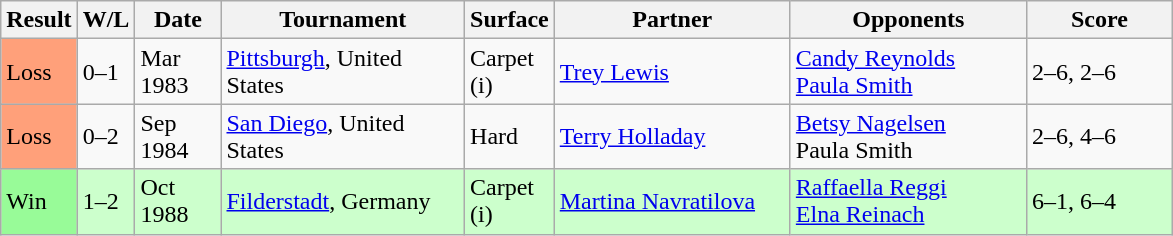<table class="sortable wikitable">
<tr>
<th style="width:35px">Result</th>
<th style="width:30px" class="unsortable">W/L</th>
<th style="width:50px">Date</th>
<th style="width:155px">Tournament</th>
<th style="width:50px">Surface</th>
<th style="width:150px">Partner</th>
<th style="width:150px">Opponents</th>
<th style="width:90px" class="unsortable">Score</th>
</tr>
<tr>
<td style="background:#ffa07a;">Loss</td>
<td>0–1</td>
<td>Mar 1983</td>
<td><a href='#'>Pittsburgh</a>, United States</td>
<td>Carpet (i)</td>
<td> <a href='#'>Trey Lewis</a></td>
<td> <a href='#'>Candy Reynolds</a> <br>  <a href='#'>Paula Smith</a></td>
<td>2–6, 2–6</td>
</tr>
<tr>
<td style="background:#ffa07a;">Loss</td>
<td>0–2</td>
<td>Sep 1984</td>
<td><a href='#'>San Diego</a>, United States</td>
<td>Hard</td>
<td> <a href='#'>Terry Holladay</a></td>
<td> <a href='#'>Betsy Nagelsen</a> <br>  Paula Smith</td>
<td>2–6, 4–6</td>
</tr>
<tr bgcolor="CCFFCC">
<td style="background:#98fb98;">Win</td>
<td>1–2</td>
<td>Oct 1988</td>
<td><a href='#'>Filderstadt</a>, Germany</td>
<td>Carpet (i)</td>
<td> <a href='#'>Martina Navratilova</a></td>
<td> <a href='#'>Raffaella Reggi</a> <br>  <a href='#'>Elna Reinach</a></td>
<td>6–1, 6–4</td>
</tr>
</table>
